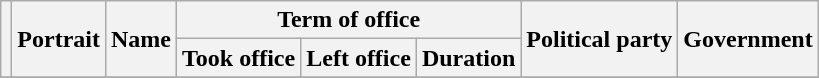<table class="wikitable" style="text-align:center;">
<tr>
<th rowspan=2></th>
<th rowspan=2>Portrait</th>
<th rowspan=2>Name<br></th>
<th colspan=3>Term of office</th>
<th rowspan=2>Political party</th>
<th rowspan=2>Government</th>
</tr>
<tr>
<th>Took office</th>
<th>Left office</th>
<th>Duration</th>
</tr>
<tr>
</tr>
</table>
